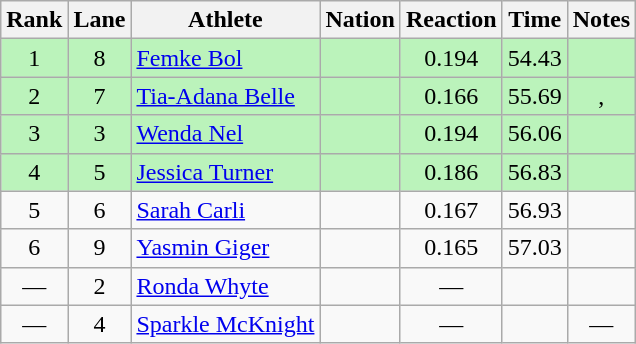<table class="wikitable sortable" style="text-align:center">
<tr>
<th>Rank</th>
<th>Lane</th>
<th>Athlete</th>
<th>Nation</th>
<th>Reaction</th>
<th>Time</th>
<th>Notes</th>
</tr>
<tr bgcolor="#bbf3bb">
<td>1</td>
<td>8</td>
<td align="left"><a href='#'>Femke Bol</a></td>
<td align="left"></td>
<td>0.194</td>
<td>54.43</td>
<td></td>
</tr>
<tr bgcolor="#bbf3bb">
<td>2</td>
<td>7</td>
<td align="left"><a href='#'>Tia-Adana Belle</a></td>
<td align="left"></td>
<td>0.166</td>
<td>55.69</td>
<td>, </td>
</tr>
<tr bgcolor="#bbf3bb">
<td>3</td>
<td>3</td>
<td align="left"><a href='#'>Wenda Nel</a></td>
<td align="left"></td>
<td>0.194</td>
<td>56.06</td>
<td></td>
</tr>
<tr bgcolor="#bbf3bb">
<td>4</td>
<td>5</td>
<td align="left"><a href='#'>Jessica Turner</a></td>
<td align="left"></td>
<td>0.186</td>
<td>56.83</td>
<td></td>
</tr>
<tr>
<td>5</td>
<td>6</td>
<td align="left"><a href='#'>Sarah Carli</a></td>
<td align="left"></td>
<td>0.167</td>
<td>56.93</td>
<td></td>
</tr>
<tr>
<td>6</td>
<td>9</td>
<td align="left"><a href='#'>Yasmin Giger</a></td>
<td align="left"></td>
<td>0.165</td>
<td>57.03</td>
<td></td>
</tr>
<tr>
<td>—</td>
<td>2</td>
<td align="left"><a href='#'>Ronda Whyte</a></td>
<td align="left"></td>
<td>—</td>
<td></td>
<td></td>
</tr>
<tr>
<td>—</td>
<td>4</td>
<td align="left"><a href='#'>Sparkle McKnight</a></td>
<td align="left"></td>
<td>—</td>
<td></td>
<td>—</td>
</tr>
</table>
